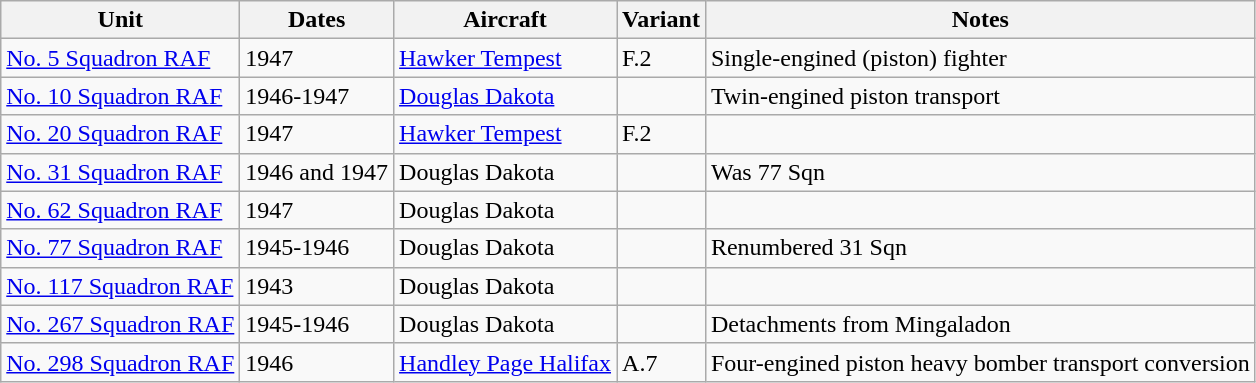<table class="wikitable">
<tr>
<th>Unit</th>
<th>Dates</th>
<th>Aircraft</th>
<th>Variant</th>
<th>Notes</th>
</tr>
<tr>
<td><a href='#'>No. 5 Squadron RAF</a></td>
<td>1947</td>
<td><a href='#'>Hawker Tempest</a></td>
<td>F.2</td>
<td>Single-engined (piston) fighter</td>
</tr>
<tr>
<td><a href='#'>No. 10 Squadron RAF</a></td>
<td>1946-1947</td>
<td><a href='#'>Douglas Dakota</a></td>
<td></td>
<td>Twin-engined piston transport</td>
</tr>
<tr>
<td><a href='#'>No. 20 Squadron RAF</a></td>
<td>1947</td>
<td><a href='#'>Hawker Tempest</a></td>
<td>F.2</td>
<td></td>
</tr>
<tr>
<td><a href='#'>No. 31 Squadron RAF</a></td>
<td>1946 and 1947</td>
<td>Douglas Dakota</td>
<td></td>
<td>Was 77 Sqn</td>
</tr>
<tr>
<td><a href='#'>No. 62 Squadron RAF</a></td>
<td>1947</td>
<td>Douglas Dakota</td>
<td></td>
<td></td>
</tr>
<tr>
<td><a href='#'>No. 77 Squadron RAF</a></td>
<td>1945-1946</td>
<td>Douglas Dakota</td>
<td></td>
<td>Renumbered 31 Sqn</td>
</tr>
<tr>
<td><a href='#'>No. 117 Squadron RAF</a></td>
<td>1943</td>
<td>Douglas Dakota</td>
<td></td>
<td></td>
</tr>
<tr>
<td><a href='#'>No. 267 Squadron RAF</a></td>
<td>1945-1946</td>
<td>Douglas Dakota</td>
<td></td>
<td>Detachments from Mingaladon</td>
</tr>
<tr>
<td><a href='#'>No. 298 Squadron RAF</a></td>
<td>1946</td>
<td><a href='#'>Handley Page Halifax</a></td>
<td>A.7</td>
<td>Four-engined piston heavy bomber transport conversion</td>
</tr>
</table>
